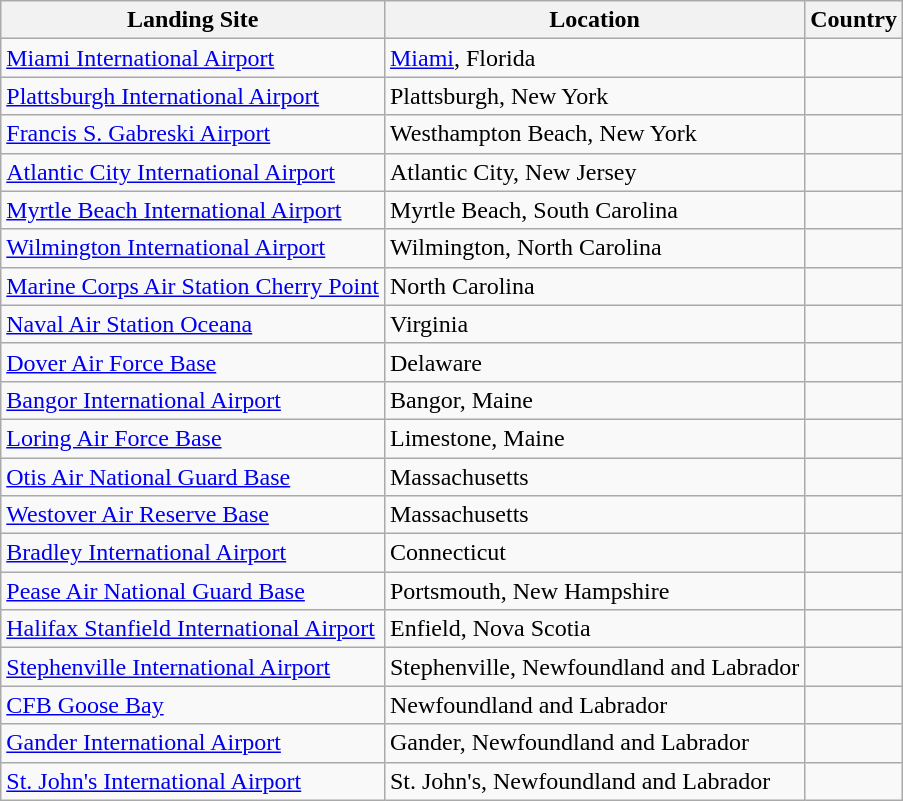<table class="wikitable">
<tr>
<th>Landing Site</th>
<th>Location</th>
<th>Country</th>
</tr>
<tr>
<td><a href='#'>Miami International Airport</a></td>
<td><a href='#'>Miami</a>, Florida</td>
<td></td>
</tr>
<tr>
<td><a href='#'>Plattsburgh International Airport</a></td>
<td>Plattsburgh, New York</td>
<td></td>
</tr>
<tr>
<td><a href='#'>Francis S. Gabreski Airport</a></td>
<td>Westhampton Beach, New York</td>
<td></td>
</tr>
<tr>
<td><a href='#'>Atlantic City International Airport</a></td>
<td>Atlantic City, New Jersey</td>
<td></td>
</tr>
<tr>
<td><a href='#'>Myrtle Beach International Airport</a></td>
<td>Myrtle Beach, South Carolina</td>
<td></td>
</tr>
<tr>
<td><a href='#'>Wilmington International Airport</a></td>
<td>Wilmington, North Carolina</td>
<td></td>
</tr>
<tr>
<td><a href='#'>Marine Corps Air Station Cherry Point</a></td>
<td>North Carolina</td>
<td></td>
</tr>
<tr>
<td><a href='#'>Naval Air Station Oceana</a></td>
<td>Virginia</td>
<td></td>
</tr>
<tr>
<td><a href='#'>Dover Air Force Base</a></td>
<td>Delaware</td>
<td></td>
</tr>
<tr>
<td><a href='#'>Bangor International Airport</a></td>
<td>Bangor, Maine</td>
<td></td>
</tr>
<tr>
<td><a href='#'>Loring Air Force Base</a></td>
<td>Limestone, Maine</td>
<td></td>
</tr>
<tr>
<td><a href='#'>Otis Air National Guard Base</a></td>
<td>Massachusetts</td>
<td></td>
</tr>
<tr>
<td><a href='#'>Westover Air Reserve Base</a></td>
<td>Massachusetts</td>
<td></td>
</tr>
<tr>
<td><a href='#'>Bradley International Airport</a></td>
<td>Connecticut</td>
<td></td>
</tr>
<tr>
<td><a href='#'>Pease Air National Guard Base</a></td>
<td>Portsmouth, New Hampshire</td>
<td></td>
</tr>
<tr>
<td><a href='#'>Halifax Stanfield International Airport</a></td>
<td>Enfield, Nova Scotia</td>
<td></td>
</tr>
<tr>
<td><a href='#'>Stephenville International Airport</a></td>
<td>Stephenville, Newfoundland and Labrador</td>
<td></td>
</tr>
<tr>
<td><a href='#'>CFB Goose Bay</a></td>
<td>Newfoundland and Labrador</td>
<td></td>
</tr>
<tr>
<td><a href='#'>Gander International Airport</a></td>
<td>Gander, Newfoundland and Labrador</td>
<td></td>
</tr>
<tr>
<td><a href='#'>St. John's International Airport</a></td>
<td>St. John's, Newfoundland and Labrador</td>
<td></td>
</tr>
</table>
